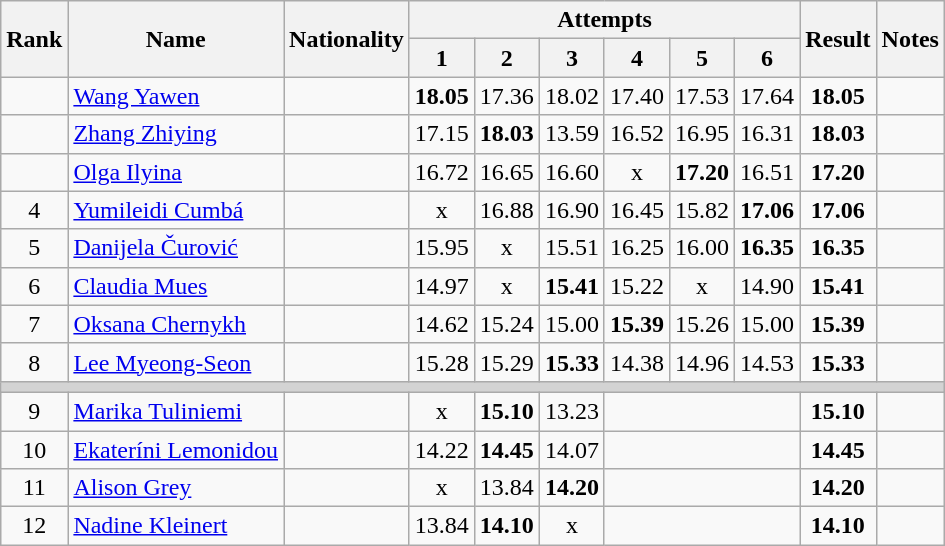<table class="wikitable sortable" style="text-align:center">
<tr>
<th rowspan=2>Rank</th>
<th rowspan=2>Name</th>
<th rowspan=2>Nationality</th>
<th colspan=6>Attempts</th>
<th rowspan=2>Result</th>
<th rowspan=2>Notes</th>
</tr>
<tr>
<th>1</th>
<th>2</th>
<th>3</th>
<th>4</th>
<th>5</th>
<th>6</th>
</tr>
<tr>
<td></td>
<td align=left><a href='#'>Wang Yawen</a></td>
<td align=left></td>
<td><strong>18.05</strong></td>
<td>17.36</td>
<td>18.02</td>
<td>17.40</td>
<td>17.53</td>
<td>17.64</td>
<td><strong>18.05</strong></td>
<td></td>
</tr>
<tr>
<td></td>
<td align=left><a href='#'>Zhang Zhiying</a></td>
<td align=left></td>
<td>17.15</td>
<td><strong>18.03</strong></td>
<td>13.59</td>
<td>16.52</td>
<td>16.95</td>
<td>16.31</td>
<td><strong>18.03</strong></td>
<td></td>
</tr>
<tr>
<td></td>
<td align=left><a href='#'>Olga Ilyina</a></td>
<td align=left></td>
<td>16.72</td>
<td>16.65</td>
<td>16.60</td>
<td>x</td>
<td><strong>17.20</strong></td>
<td>16.51</td>
<td><strong>17.20</strong></td>
<td></td>
</tr>
<tr>
<td>4</td>
<td align=left><a href='#'>Yumileidi Cumbá</a></td>
<td align=left></td>
<td>x</td>
<td>16.88</td>
<td>16.90</td>
<td>16.45</td>
<td>15.82</td>
<td><strong>17.06</strong></td>
<td><strong>17.06</strong></td>
<td></td>
</tr>
<tr>
<td>5</td>
<td align=left><a href='#'>Danijela Čurović</a></td>
<td align=left></td>
<td>15.95</td>
<td>x</td>
<td>15.51</td>
<td>16.25</td>
<td>16.00</td>
<td><strong>16.35</strong></td>
<td><strong>16.35</strong></td>
<td></td>
</tr>
<tr>
<td>6</td>
<td align=left><a href='#'>Claudia Mues</a></td>
<td align=left></td>
<td>14.97</td>
<td>x</td>
<td><strong>15.41</strong></td>
<td>15.22</td>
<td>x</td>
<td>14.90</td>
<td><strong>15.41</strong></td>
<td></td>
</tr>
<tr>
<td>7</td>
<td align=left><a href='#'>Oksana Chernykh</a></td>
<td align=left></td>
<td>14.62</td>
<td>15.24</td>
<td>15.00</td>
<td><strong>15.39</strong></td>
<td>15.26</td>
<td>15.00</td>
<td><strong>15.39</strong></td>
<td></td>
</tr>
<tr>
<td>8</td>
<td align=left><a href='#'>Lee Myeong-Seon</a></td>
<td align=left></td>
<td>15.28</td>
<td>15.29</td>
<td><strong>15.33</strong></td>
<td>14.38</td>
<td>14.96</td>
<td>14.53</td>
<td><strong>15.33</strong></td>
<td></td>
</tr>
<tr>
<td colspan=11 bgcolor=lightgray></td>
</tr>
<tr>
<td>9</td>
<td align=left><a href='#'>Marika Tuliniemi</a></td>
<td align=left></td>
<td>x</td>
<td><strong>15.10</strong></td>
<td>13.23</td>
<td colspan=3></td>
<td><strong>15.10</strong></td>
<td></td>
</tr>
<tr>
<td>10</td>
<td align=left><a href='#'>Ekateríni Lemonidou</a></td>
<td align=left></td>
<td>14.22</td>
<td><strong>14.45</strong></td>
<td>14.07</td>
<td colspan=3></td>
<td><strong>14.45</strong></td>
<td></td>
</tr>
<tr>
<td>11</td>
<td align=left><a href='#'>Alison Grey</a></td>
<td align=left></td>
<td>x</td>
<td>13.84</td>
<td><strong>14.20</strong></td>
<td colspan=3></td>
<td><strong>14.20</strong></td>
<td></td>
</tr>
<tr>
<td>12</td>
<td align=left><a href='#'>Nadine Kleinert</a></td>
<td align=left></td>
<td>13.84</td>
<td><strong>14.10</strong></td>
<td>x</td>
<td colspan=3></td>
<td><strong>14.10</strong></td>
<td></td>
</tr>
</table>
